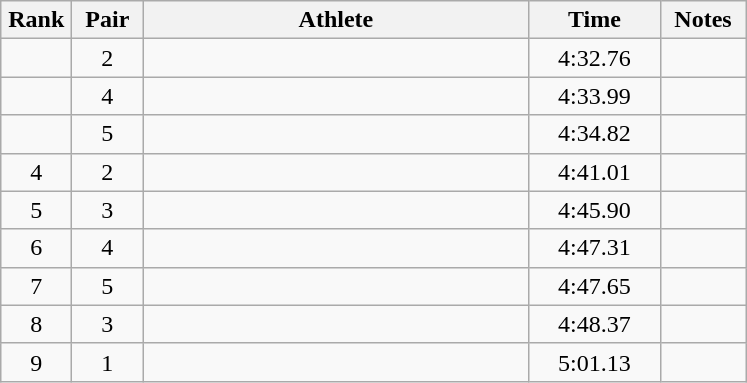<table class=wikitable style="text-align:center">
<tr>
<th width=40>Rank</th>
<th width=40>Pair</th>
<th width=250>Athlete</th>
<th width=80>Time</th>
<th width=50>Notes</th>
</tr>
<tr>
<td></td>
<td>2</td>
<td align=left></td>
<td>4:32.76</td>
<td></td>
</tr>
<tr>
<td></td>
<td>4</td>
<td align=left></td>
<td>4:33.99</td>
<td></td>
</tr>
<tr>
<td></td>
<td>5</td>
<td align=left></td>
<td>4:34.82</td>
<td></td>
</tr>
<tr>
<td>4</td>
<td>2</td>
<td align=left></td>
<td>4:41.01</td>
<td></td>
</tr>
<tr>
<td>5</td>
<td>3</td>
<td align=left></td>
<td>4:45.90</td>
<td></td>
</tr>
<tr>
<td>6</td>
<td>4</td>
<td align=left></td>
<td>4:47.31</td>
<td></td>
</tr>
<tr>
<td>7</td>
<td>5</td>
<td align=left></td>
<td>4:47.65</td>
<td></td>
</tr>
<tr>
<td>8</td>
<td>3</td>
<td align=left></td>
<td>4:48.37</td>
<td></td>
</tr>
<tr>
<td>9</td>
<td>1</td>
<td align=left></td>
<td>5:01.13</td>
<td></td>
</tr>
</table>
